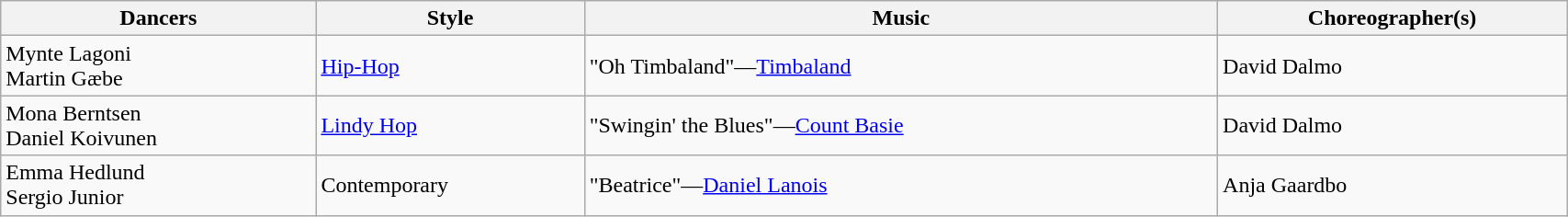<table class="wikitable" width="90%">
<tr>
<th>Dancers</th>
<th>Style</th>
<th>Music</th>
<th>Choreographer(s)</th>
</tr>
<tr>
<td>Mynte Lagoni<br>Martin Gæbe</td>
<td><a href='#'>Hip-Hop</a></td>
<td>"Oh Timbaland"—<a href='#'>Timbaland</a></td>
<td>David Dalmo</td>
</tr>
<tr>
<td>Mona Berntsen<br>Daniel Koivunen</td>
<td><a href='#'>Lindy Hop</a></td>
<td>"Swingin' the Blues"—<a href='#'>Count Basie</a></td>
<td>David Dalmo</td>
</tr>
<tr>
<td>Emma Hedlund<br>Sergio Junior</td>
<td>Contemporary</td>
<td>"Beatrice"—<a href='#'>Daniel Lanois</a></td>
<td>Anja Gaardbo</td>
</tr>
</table>
